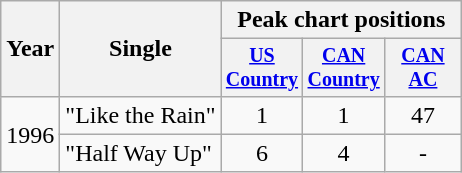<table class="wikitable" style="text-align:center;">
<tr>
<th rowspan="2">Year</th>
<th rowspan="2">Single</th>
<th colspan="3">Peak chart positions</th>
</tr>
<tr style="font-size:smaller;">
<th width="45"><a href='#'>US Country</a></th>
<th width="45"><a href='#'>CAN Country</a></th>
<th width="45"><a href='#'>CAN AC</a></th>
</tr>
<tr>
<td rowspan="2">1996</td>
<td align="left">"Like the Rain"</td>
<td>1</td>
<td>1</td>
<td>47</td>
</tr>
<tr>
<td align="left">"Half Way Up"</td>
<td>6</td>
<td>4</td>
<td>-</td>
</tr>
</table>
